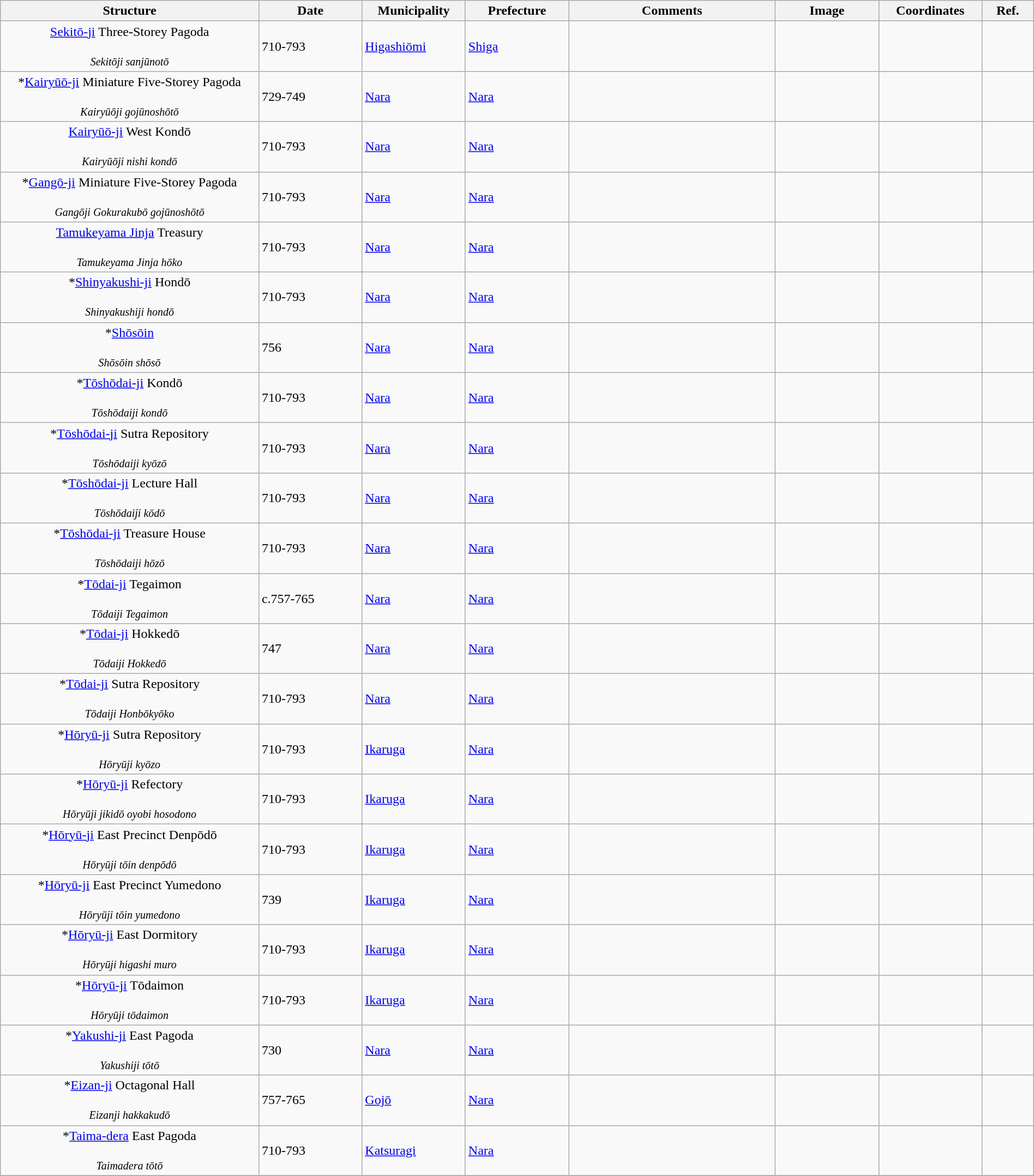<table class="wikitable sortable"  style="width:100%;">
<tr>
<th width="25%" align="left">Structure</th>
<th width="10%" align="left">Date</th>
<th width="10%" align="left">Municipality</th>
<th width="10%" align="left">Prefecture</th>
<th width="20%" align="left" class="unsortable">Comments</th>
<th width="10%" align="left" class="unsortable">Image</th>
<th width="10%" align="left" class="unsortable">Coordinates</th>
<th width="5%" align="left" class="unsortable">Ref.</th>
</tr>
<tr>
<td align="center"><a href='#'>Sekitō-ji</a> Three-Storey Pagoda<br><br><small><em>Sekitōji sanjūnotō</em></small></td>
<td>710-793</td>
<td><a href='#'>Higashiōmi</a></td>
<td><a href='#'>Shiga</a></td>
<td></td>
<td></td>
<td></td>
<td></td>
</tr>
<tr>
<td align="center">*<a href='#'>Kairyūō-ji</a> Miniature Five-Storey Pagoda<br><br><small><em>Kairyūōji gojūnoshōtō</em></small></td>
<td>729-749</td>
<td><a href='#'>Nara</a></td>
<td><a href='#'>Nara</a></td>
<td></td>
<td></td>
<td></td>
<td></td>
</tr>
<tr>
<td align="center"><a href='#'>Kairyūō-ji</a> West Kondō<br><br><small><em>Kairyūōji nishi kondō</em></small></td>
<td>710-793</td>
<td><a href='#'>Nara</a></td>
<td><a href='#'>Nara</a></td>
<td></td>
<td></td>
<td></td>
<td></td>
</tr>
<tr>
<td align="center">*<a href='#'>Gangō-ji</a> Miniature Five-Storey Pagoda<br><br><small><em>Gangōji Gokurakubō gojūnoshōtō</em></small></td>
<td>710-793</td>
<td><a href='#'>Nara</a></td>
<td><a href='#'>Nara</a></td>
<td></td>
<td></td>
<td></td>
<td></td>
</tr>
<tr>
<td align="center"><a href='#'>Tamukeyama Jinja</a> Treasury<br><br><small><em>Tamukeyama Jinja hōko</em></small></td>
<td>710-793</td>
<td><a href='#'>Nara</a></td>
<td><a href='#'>Nara</a></td>
<td></td>
<td></td>
<td></td>
<td></td>
</tr>
<tr>
<td align="center">*<a href='#'>Shinyakushi-ji</a> Hondō<br><br><small><em>Shinyakushiji hondō</em></small></td>
<td>710-793</td>
<td><a href='#'>Nara</a></td>
<td><a href='#'>Nara</a></td>
<td></td>
<td></td>
<td></td>
<td></td>
</tr>
<tr>
<td align="center">*<a href='#'>Shōsōin</a><br><br><small><em>Shōsōin shōsō</em></small></td>
<td>756</td>
<td><a href='#'>Nara</a></td>
<td><a href='#'>Nara</a></td>
<td></td>
<td></td>
<td></td>
<td></td>
</tr>
<tr>
<td align="center">*<a href='#'>Tōshōdai-ji</a> Kondō<br><br><small><em>Tōshōdaiji kondō</em></small></td>
<td>710-793</td>
<td><a href='#'>Nara</a></td>
<td><a href='#'>Nara</a></td>
<td></td>
<td></td>
<td></td>
<td></td>
</tr>
<tr>
<td align="center">*<a href='#'>Tōshōdai-ji</a> Sutra Repository<br><br><small><em>Tōshōdaiji kyōzō</em></small></td>
<td>710-793</td>
<td><a href='#'>Nara</a></td>
<td><a href='#'>Nara</a></td>
<td></td>
<td></td>
<td></td>
<td></td>
</tr>
<tr>
<td align="center">*<a href='#'>Tōshōdai-ji</a> Lecture Hall<br><br><small><em>Tōshōdaiji kōdō</em></small></td>
<td>710-793</td>
<td><a href='#'>Nara</a></td>
<td><a href='#'>Nara</a></td>
<td></td>
<td></td>
<td></td>
<td></td>
</tr>
<tr>
<td align="center">*<a href='#'>Tōshōdai-ji</a> Treasure House<br><br><small><em>Tōshōdaiji hōzō</em></small></td>
<td>710-793</td>
<td><a href='#'>Nara</a></td>
<td><a href='#'>Nara</a></td>
<td></td>
<td></td>
<td></td>
<td></td>
</tr>
<tr>
<td align="center">*<a href='#'>Tōdai-ji</a> Tegaimon<br><br><small><em>Tōdaiji Tegaimon</em></small></td>
<td>c.757-765</td>
<td><a href='#'>Nara</a></td>
<td><a href='#'>Nara</a></td>
<td></td>
<td></td>
<td></td>
<td></td>
</tr>
<tr>
<td align="center">*<a href='#'>Tōdai-ji</a> Hokkedō<br><br><small><em>Tōdaiji Hokkedō</em></small></td>
<td>747</td>
<td><a href='#'>Nara</a></td>
<td><a href='#'>Nara</a></td>
<td></td>
<td></td>
<td></td>
<td></td>
</tr>
<tr>
<td align="center">*<a href='#'>Tōdai-ji</a> Sutra Repository<br><br><small><em>Tōdaiji Honbōkyōko</em></small></td>
<td>710-793</td>
<td><a href='#'>Nara</a></td>
<td><a href='#'>Nara</a></td>
<td></td>
<td></td>
<td></td>
<td></td>
</tr>
<tr>
<td align="center">*<a href='#'>Hōryū-ji</a> Sutra Repository<br><br><small><em>Hōryūji kyōzo</em></small></td>
<td>710-793</td>
<td><a href='#'>Ikaruga</a></td>
<td><a href='#'>Nara</a></td>
<td></td>
<td></td>
<td></td>
<td></td>
</tr>
<tr>
<td align="center">*<a href='#'>Hōryū-ji</a> Refectory<br><br><small><em>Hōryūji jikidō oyobi hosodono</em></small></td>
<td>710-793</td>
<td><a href='#'>Ikaruga</a></td>
<td><a href='#'>Nara</a></td>
<td></td>
<td></td>
<td></td>
<td></td>
</tr>
<tr>
<td align="center">*<a href='#'>Hōryū-ji</a> East Precinct Denpōdō<br><br><small><em>Hōryūji tōin denpōdō</em></small></td>
<td>710-793</td>
<td><a href='#'>Ikaruga</a></td>
<td><a href='#'>Nara</a></td>
<td></td>
<td></td>
<td></td>
<td></td>
</tr>
<tr>
<td align="center">*<a href='#'>Hōryū-ji</a> East Precinct Yumedono<br><br><small><em>Hōryūji tōin yumedono</em></small></td>
<td>739</td>
<td><a href='#'>Ikaruga</a></td>
<td><a href='#'>Nara</a></td>
<td></td>
<td></td>
<td></td>
<td></td>
</tr>
<tr>
<td align="center">*<a href='#'>Hōryū-ji</a> East Dormitory<br><br><small><em>Hōryūji higashi muro</em></small></td>
<td>710-793</td>
<td><a href='#'>Ikaruga</a></td>
<td><a href='#'>Nara</a></td>
<td></td>
<td></td>
<td></td>
<td></td>
</tr>
<tr>
<td align="center">*<a href='#'>Hōryū-ji</a> Tōdaimon<br><br><small><em>Hōryūji tōdaimon</em></small></td>
<td>710-793</td>
<td><a href='#'>Ikaruga</a></td>
<td><a href='#'>Nara</a></td>
<td></td>
<td></td>
<td></td>
<td></td>
</tr>
<tr>
<td align="center">*<a href='#'>Yakushi-ji</a> East Pagoda<br><br><small><em>Yakushiji tōtō</em></small></td>
<td>730</td>
<td><a href='#'>Nara</a></td>
<td><a href='#'>Nara</a></td>
<td></td>
<td></td>
<td></td>
<td></td>
</tr>
<tr>
<td align="center">*<a href='#'>Eizan-ji</a> Octagonal Hall<br><br><small><em>Eizanji hakkakudō</em></small></td>
<td>757-765</td>
<td><a href='#'>Gojō</a></td>
<td><a href='#'>Nara</a></td>
<td></td>
<td></td>
<td></td>
<td></td>
</tr>
<tr>
<td align="center">*<a href='#'>Taima-dera</a> East Pagoda<br><br><small><em>Taimadera tōtō</em></small></td>
<td>710-793</td>
<td><a href='#'>Katsuragi</a></td>
<td><a href='#'>Nara</a></td>
<td></td>
<td></td>
<td></td>
<td></td>
</tr>
<tr>
</tr>
</table>
